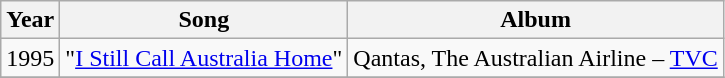<table class="wikitable" style="text-align:center;">
<tr>
<th>Year</th>
<th>Song</th>
<th>Album</th>
</tr>
<tr>
<td rowspan="1">1995</td>
<td align="left">"<a href='#'>I Still Call Australia Home</a>"</td>
<td align="left">Qantas, The Australian Airline – <a href='#'>TVC</a></td>
</tr>
<tr>
</tr>
</table>
